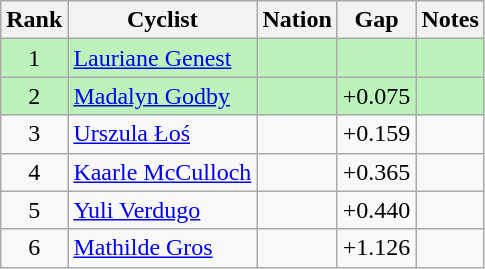<table class="wikitable" style="text-align:center">
<tr>
<th>Rank</th>
<th>Cyclist</th>
<th>Nation</th>
<th>Gap</th>
<th>Notes</th>
</tr>
<tr bgcolor=#bbf3bb>
<td>1</td>
<td align=left><a href='#'>Lauriane Genest</a></td>
<td align=left></td>
<td></td>
<td></td>
</tr>
<tr bgcolor=#bbf3bb>
<td>2</td>
<td align=left><a href='#'>Madalyn Godby</a></td>
<td align=left></td>
<td>+0.075</td>
<td></td>
</tr>
<tr>
<td>3</td>
<td align=left><a href='#'>Urszula Łoś</a></td>
<td align=left></td>
<td>+0.159</td>
<td></td>
</tr>
<tr>
<td>4</td>
<td align=left><a href='#'>Kaarle McCulloch</a></td>
<td align=left></td>
<td>+0.365</td>
<td></td>
</tr>
<tr>
<td>5</td>
<td align=left><a href='#'>Yuli Verdugo</a></td>
<td align=left></td>
<td>+0.440</td>
<td></td>
</tr>
<tr>
<td>6</td>
<td align=left><a href='#'>Mathilde Gros</a></td>
<td align=left></td>
<td>+1.126</td>
<td></td>
</tr>
</table>
